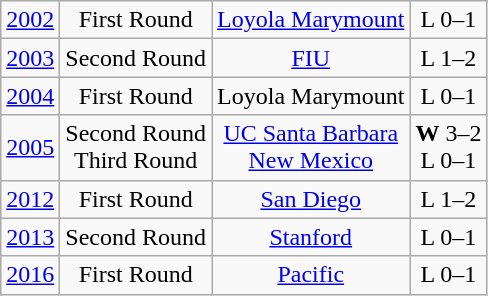<table class="wikitable"; style= "text-align: center">
<tr>
<td><a href='#'>2002</a></td>
<td>First Round</td>
<td><a href='#'>Loyola Marymount</a></td>
<td>L 0–1</td>
</tr>
<tr>
<td><a href='#'>2003</a></td>
<td>Second Round</td>
<td><a href='#'>FIU</a></td>
<td>L 1–2</td>
</tr>
<tr>
<td><a href='#'>2004</a></td>
<td>First Round</td>
<td>Loyola Marymount</td>
<td>L 0–1</td>
</tr>
<tr>
<td><a href='#'>2005</a></td>
<td>Second Round<br>Third Round</td>
<td><a href='#'>UC Santa Barbara</a><br><a href='#'>New Mexico</a></td>
<td><strong>W</strong> 3–2<br>L 0–1</td>
</tr>
<tr>
<td><a href='#'>2012</a></td>
<td>First Round</td>
<td><a href='#'>San Diego</a></td>
<td>L 1–2</td>
</tr>
<tr>
<td><a href='#'>2013</a></td>
<td>Second Round</td>
<td><a href='#'>Stanford</a></td>
<td>L 0–1</td>
</tr>
<tr>
<td><a href='#'>2016</a></td>
<td>First Round</td>
<td><a href='#'>Pacific</a></td>
<td>L 0–1</td>
</tr>
</table>
